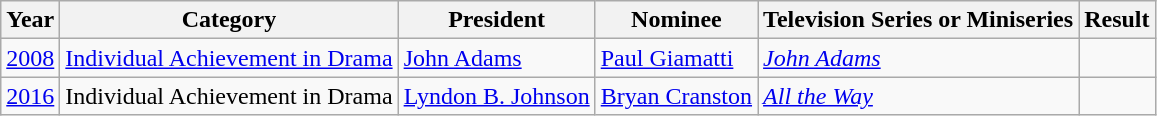<table class="wikitable sortable">
<tr>
<th>Year</th>
<th>Category</th>
<th>President</th>
<th>Nominee</th>
<th>Television Series or Miniseries</th>
<th>Result</th>
</tr>
<tr>
<td><a href='#'>2008</a></td>
<td><a href='#'>Individual Achievement in Drama</a></td>
<td><a href='#'>John Adams</a></td>
<td><a href='#'>Paul Giamatti</a></td>
<td><em><a href='#'>John Adams</a></em></td>
<td></td>
</tr>
<tr>
<td><a href='#'>2016</a></td>
<td>Individual Achievement in Drama</td>
<td><a href='#'>Lyndon B. Johnson</a></td>
<td><a href='#'>Bryan Cranston</a></td>
<td><em><a href='#'>All the Way</a></em></td>
<td></td>
</tr>
</table>
